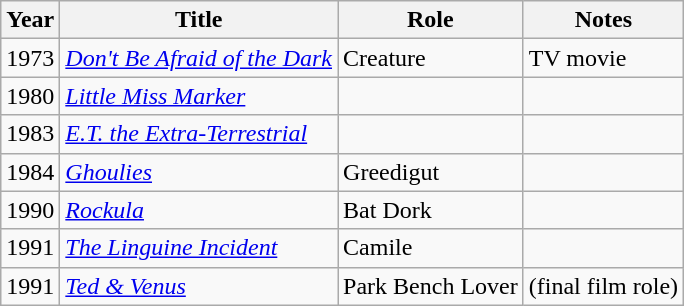<table class="wikitable">
<tr>
<th>Year</th>
<th>Title</th>
<th>Role</th>
<th>Notes</th>
</tr>
<tr>
<td>1973</td>
<td><em><a href='#'>Don't Be Afraid of the Dark</a></em></td>
<td>Creature</td>
<td>TV movie</td>
</tr>
<tr>
<td>1980</td>
<td><em><a href='#'>Little Miss Marker</a></em></td>
<td></td>
<td></td>
</tr>
<tr>
<td>1983</td>
<td><em><a href='#'>E.T. the Extra-Terrestrial</a></em></td>
<td></td>
<td></td>
</tr>
<tr>
<td>1984</td>
<td><em><a href='#'>Ghoulies</a></em></td>
<td>Greedigut</td>
<td></td>
</tr>
<tr>
<td>1990</td>
<td><em><a href='#'>Rockula</a></em></td>
<td>Bat Dork</td>
<td></td>
</tr>
<tr>
<td>1991</td>
<td><em><a href='#'>The Linguine Incident</a></em></td>
<td>Camile</td>
<td></td>
</tr>
<tr>
<td>1991</td>
<td><em><a href='#'>Ted & Venus</a></em></td>
<td>Park Bench Lover</td>
<td>(final film role)</td>
</tr>
</table>
